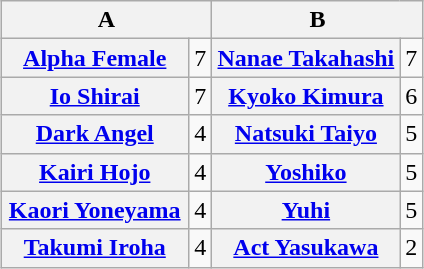<table class="wikitable" style="margin: 1em auto 1em auto;text-align:center">
<tr>
<th colspan="2" style="width:50%">A</th>
<th colspan="2" style="width:50%">B</th>
</tr>
<tr>
<th><a href='#'>Alpha Female</a></th>
<td>7</td>
<th><a href='#'>Nanae Takahashi</a></th>
<td>7</td>
</tr>
<tr>
<th><a href='#'>Io Shirai</a></th>
<td>7</td>
<th><a href='#'>Kyoko Kimura</a></th>
<td>6</td>
</tr>
<tr>
<th><a href='#'>Dark Angel</a></th>
<td>4</td>
<th><a href='#'>Natsuki Taiyo</a></th>
<td>5</td>
</tr>
<tr>
<th><a href='#'>Kairi Hojo</a></th>
<td>4</td>
<th><a href='#'>Yoshiko</a></th>
<td>5</td>
</tr>
<tr>
<th><a href='#'>Kaori Yoneyama</a></th>
<td>4</td>
<th><a href='#'>Yuhi</a></th>
<td>5</td>
</tr>
<tr>
<th><a href='#'>Takumi Iroha</a></th>
<td>4</td>
<th><a href='#'>Act Yasukawa</a></th>
<td>2</td>
</tr>
</table>
